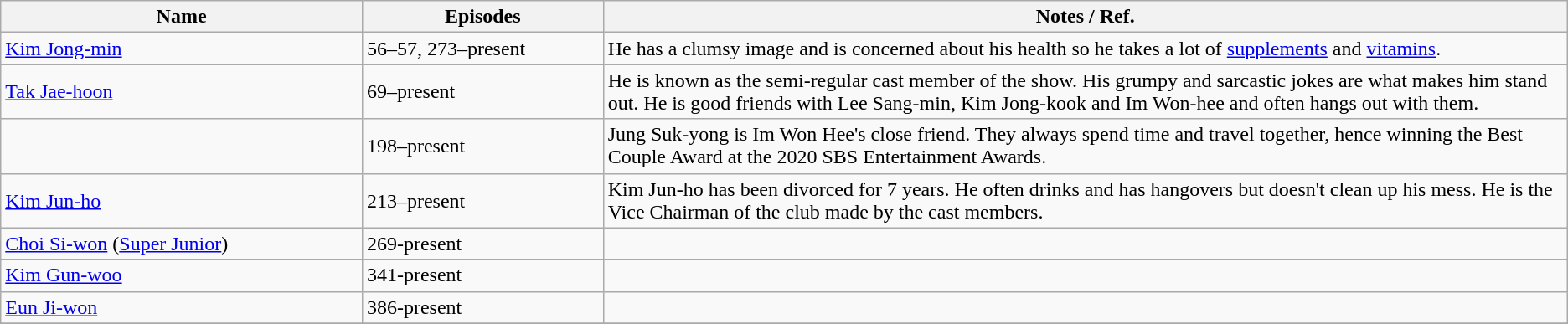<table class=wikitable>
<tr>
<th style="width:15%;text-align:center">Name</th>
<th style="width:10%;text-align:center">Episodes</th>
<th style="width:40%;text-align:center">Notes / Ref.</th>
</tr>
<tr>
<td><a href='#'>Kim Jong-min</a></td>
<td>56–57, 273–present</td>
<td>He has a clumsy image and is concerned about his health so he takes a lot of <a href='#'>supplements</a> and <a href='#'>vitamins</a>.</td>
</tr>
<tr>
<td><a href='#'>Tak Jae-hoon</a></td>
<td>69–present</td>
<td>He is known as the semi-regular cast member of the show. His grumpy and sarcastic jokes are what makes him stand out. He is good friends with Lee Sang-min, Kim Jong-kook and Im Won-hee and often hangs out with them.</td>
</tr>
<tr>
<td></td>
<td>198–present</td>
<td>Jung Suk-yong is Im Won Hee's close friend. They always spend time and travel together, hence winning the Best Couple Award at the 2020 SBS Entertainment Awards.</td>
</tr>
<tr>
<td><a href='#'>Kim Jun-ho</a></td>
<td>213–present</td>
<td>Kim Jun-ho has been divorced for 7 years. He often drinks and has hangovers but doesn't clean up his mess. He is the Vice Chairman of the club made by the cast members.</td>
</tr>
<tr>
<td><a href='#'>Choi Si-won</a> (<a href='#'>Super Junior</a>)</td>
<td>269-present</td>
<td></td>
</tr>
<tr>
<td><a href='#'>Kim Gun-woo</a></td>
<td>341-present</td>
<td></td>
</tr>
<tr>
<td><a href='#'>Eun Ji-won</a></td>
<td>386-present</td>
<td></td>
</tr>
<tr>
</tr>
</table>
